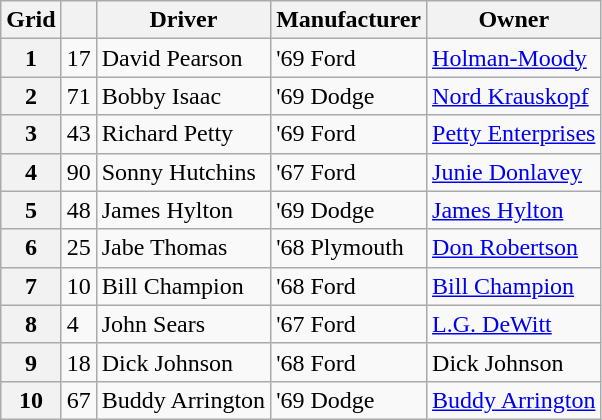<table class="wikitable">
<tr>
<th>Grid</th>
<th></th>
<th>Driver</th>
<th>Manufacturer</th>
<th>Owner</th>
</tr>
<tr>
<th>1</th>
<td>17</td>
<td>David Pearson</td>
<td>'69 Ford</td>
<td><a href='#'>Holman-Moody</a></td>
</tr>
<tr>
<th>2</th>
<td>71</td>
<td>Bobby Isaac</td>
<td>'69 Dodge</td>
<td><a href='#'>Nord Krauskopf</a></td>
</tr>
<tr>
<th>3</th>
<td>43</td>
<td>Richard Petty</td>
<td>'69 Ford</td>
<td><a href='#'>Petty Enterprises</a></td>
</tr>
<tr>
<th>4</th>
<td>90</td>
<td>Sonny Hutchins</td>
<td>'67 Ford</td>
<td><a href='#'>Junie Donlavey</a></td>
</tr>
<tr>
<th>5</th>
<td>48</td>
<td>James Hylton</td>
<td>'69 Dodge</td>
<td><a href='#'>James Hylton</a></td>
</tr>
<tr>
<th>6</th>
<td>25</td>
<td>Jabe Thomas</td>
<td>'68 Plymouth</td>
<td><a href='#'>Don Robertson</a></td>
</tr>
<tr>
<th>7</th>
<td>10</td>
<td>Bill Champion</td>
<td>'68 Ford</td>
<td><a href='#'>Bill Champion</a></td>
</tr>
<tr>
<th>8</th>
<td>4</td>
<td>John Sears</td>
<td>'67 Ford</td>
<td><a href='#'>L.G. DeWitt</a></td>
</tr>
<tr>
<th>9</th>
<td>18</td>
<td>Dick Johnson</td>
<td>'68 Ford</td>
<td>Dick Johnson</td>
</tr>
<tr>
<th>10</th>
<td>67</td>
<td>Buddy Arrington</td>
<td>'69 Dodge</td>
<td><a href='#'>Buddy Arrington</a></td>
</tr>
</table>
